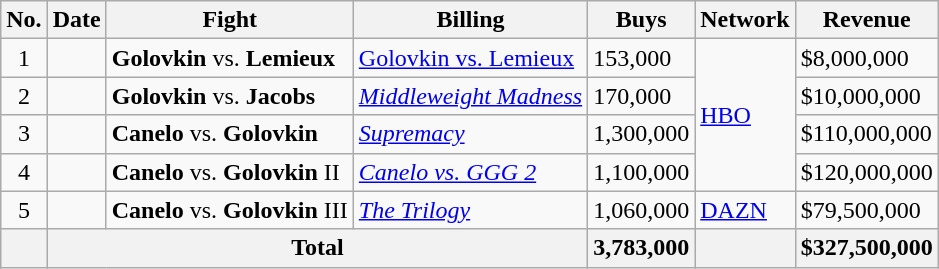<table class="wikitable sortable">
<tr>
<th>No.</th>
<th>Date</th>
<th>Fight</th>
<th>Billing</th>
<th>Buys</th>
<th>Network</th>
<th>Revenue</th>
</tr>
<tr>
<td align=center>1</td>
<td></td>
<td><strong>Golovkin</strong> vs. <strong>Lemieux</strong></td>
<td><a href='#'>Golovkin vs. Lemieux</a></td>
<td>153,000</td>
<td rowspan=4><a href='#'>HBO</a></td>
<td>$8,000,000</td>
</tr>
<tr>
<td align=center>2</td>
<td></td>
<td><strong>Golovkin</strong> vs. <strong>Jacobs</strong></td>
<td><em><a href='#'>Middleweight Madness</a></em></td>
<td>170,000</td>
<td>$10,000,000</td>
</tr>
<tr>
<td align=center>3</td>
<td></td>
<td><strong>Canelo</strong> vs. <strong>Golovkin</strong></td>
<td><em><a href='#'>Supremacy</a></em></td>
<td>1,300,000</td>
<td>$110,000,000</td>
</tr>
<tr>
<td align=center>4</td>
<td></td>
<td><strong>Canelo</strong> vs. <strong>Golovkin</strong> II</td>
<td><em><a href='#'>Canelo vs. GGG 2</a></em></td>
<td>1,100,000</td>
<td>$120,000,000</td>
</tr>
<tr>
<td align=center>5</td>
<td></td>
<td><strong>Canelo</strong> vs. <strong>Golovkin</strong> III</td>
<td><a href='#'><em>The Trilogy</em></a></td>
<td>1,060,000</td>
<td><a href='#'>DAZN</a></td>
<td>$79,500,000</td>
</tr>
<tr>
<th></th>
<th colspan="3">Total</th>
<th>3,783,000</th>
<th></th>
<th>$327,500,000</th>
</tr>
</table>
